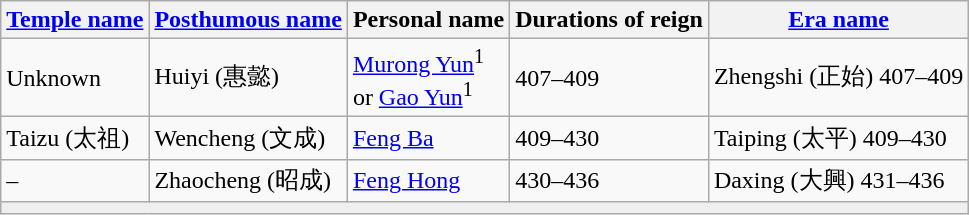<table class="wikitable">
<tr>
<th><a href='#'>Temple name</a></th>
<th><a href='#'>Posthumous name</a></th>
<th>Personal name</th>
<th>Durations of reign</th>
<th><a href='#'>Era name</a></th>
</tr>
<tr>
<td>Unknown</td>
<td>Huiyi (惠懿)</td>
<td><a href='#'>Murong Yun</a><sup>1</sup><br> or <a href='#'>Gao Yun</a><sup>1</sup><br></td>
<td>407–409</td>
<td>Zhengshi (正始) 407–409</td>
</tr>
<tr>
<td>Taizu (太祖)</td>
<td>Wencheng (文成)</td>
<td><a href='#'>Feng Ba</a></td>
<td>409–430</td>
<td>Taiping (太平) 409–430</td>
</tr>
<tr>
<td>–</td>
<td>Zhaocheng (昭成)</td>
<td><a href='#'>Feng Hong</a></td>
<td>430–436</td>
<td>Daxing (大興) 431–436</td>
</tr>
<tr style="background:#efefef;">
<td colspan=5></td>
</tr>
</table>
